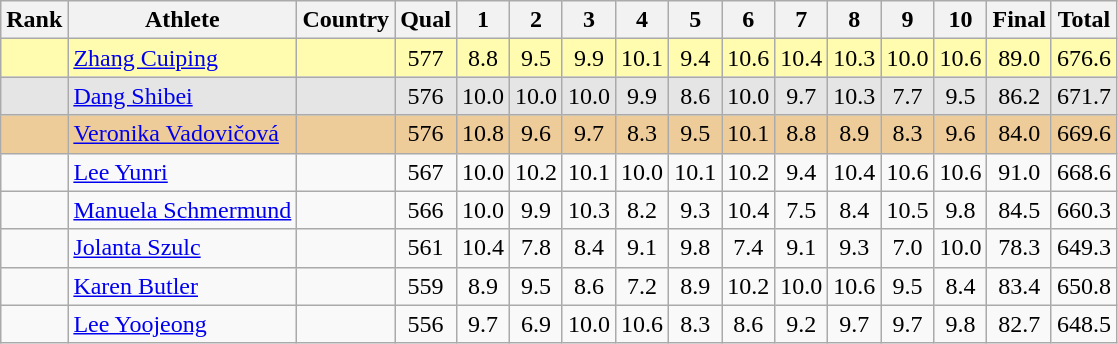<table class="wikitable sortable" style="text-align:center">
<tr>
<th>Rank</th>
<th>Athlete</th>
<th>Country</th>
<th>Qual</th>
<th class="unsortable" style="width: 28px">1</th>
<th class="unsortable" style="width: 28px">2</th>
<th class="unsortable" style="width: 28px">3</th>
<th class="unsortable" style="width: 28px">4</th>
<th class="unsortable" style="width: 28px">5</th>
<th class="unsortable" style="width: 28px">6</th>
<th class="unsortable" style="width: 28px">7</th>
<th class="unsortable" style="width: 28px">8</th>
<th class="unsortable" style="width: 28px">9</th>
<th class="unsortable" style="width: 28px">10</th>
<th>Final</th>
<th>Total</th>
</tr>
<tr style="background:#fffcaf;">
<td></td>
<td align=left><a href='#'>Zhang Cuiping</a></td>
<td align=left></td>
<td>577</td>
<td>8.8</td>
<td>9.5</td>
<td>9.9</td>
<td>10.1</td>
<td>9.4</td>
<td>10.6</td>
<td>10.4</td>
<td>10.3</td>
<td>10.0</td>
<td>10.6</td>
<td>89.0</td>
<td>676.6</td>
</tr>
<tr style="background:#e5e5e5;">
<td></td>
<td align=left><a href='#'>Dang Shibei</a></td>
<td align=left></td>
<td>576</td>
<td>10.0</td>
<td>10.0</td>
<td>10.0</td>
<td>9.9</td>
<td>8.6</td>
<td>10.0</td>
<td>9.7</td>
<td>10.3</td>
<td>7.7</td>
<td>9.5</td>
<td>86.2</td>
<td>671.7</td>
</tr>
<tr style="background:#ec9;">
<td></td>
<td align=left><a href='#'>Veronika Vadovičová</a></td>
<td align=left></td>
<td>576</td>
<td>10.8</td>
<td>9.6</td>
<td>9.7</td>
<td>8.3</td>
<td>9.5</td>
<td>10.1</td>
<td>8.8</td>
<td>8.9</td>
<td>8.3</td>
<td>9.6</td>
<td>84.0</td>
<td>669.6</td>
</tr>
<tr>
<td></td>
<td align=left><a href='#'>Lee Yunri</a></td>
<td align=left></td>
<td>567</td>
<td>10.0</td>
<td>10.2</td>
<td>10.1</td>
<td>10.0</td>
<td>10.1</td>
<td>10.2</td>
<td>9.4</td>
<td>10.4</td>
<td>10.6</td>
<td>10.6</td>
<td>91.0</td>
<td>668.6</td>
</tr>
<tr>
<td></td>
<td align=left><a href='#'>Manuela Schmermund</a></td>
<td align=left></td>
<td>566</td>
<td>10.0</td>
<td>9.9</td>
<td>10.3</td>
<td>8.2</td>
<td>9.3</td>
<td>10.4</td>
<td>7.5</td>
<td>8.4</td>
<td>10.5</td>
<td>9.8</td>
<td>84.5</td>
<td>660.3</td>
</tr>
<tr>
<td></td>
<td align=left><a href='#'>Jolanta Szulc</a></td>
<td align=left></td>
<td>561</td>
<td>10.4</td>
<td>7.8</td>
<td>8.4</td>
<td>9.1</td>
<td>9.8</td>
<td>7.4</td>
<td>9.1</td>
<td>9.3</td>
<td>7.0</td>
<td>10.0</td>
<td>78.3</td>
<td>649.3</td>
</tr>
<tr>
<td></td>
<td align=left><a href='#'>Karen Butler</a></td>
<td align=left></td>
<td>559</td>
<td>8.9</td>
<td>9.5</td>
<td>8.6</td>
<td>7.2</td>
<td>8.9</td>
<td>10.2</td>
<td>10.0</td>
<td>10.6</td>
<td>9.5</td>
<td>8.4</td>
<td>83.4</td>
<td>650.8</td>
</tr>
<tr>
<td></td>
<td align=left><a href='#'>Lee Yoojeong</a></td>
<td align=left></td>
<td>556</td>
<td>9.7</td>
<td>6.9</td>
<td>10.0</td>
<td>10.6</td>
<td>8.3</td>
<td>8.6</td>
<td>9.2</td>
<td>9.7</td>
<td>9.7</td>
<td>9.8</td>
<td>82.7</td>
<td>648.5</td>
</tr>
</table>
